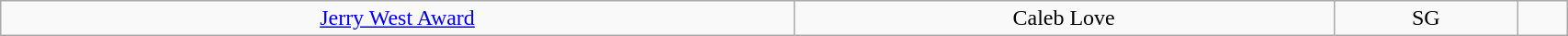<table class="wikitable" style="width: 90%;text-align: center;">
<tr align="center">
<td><a href='#'>Jerry West Award</a></td>
<td>Caleb Love</td>
<td>SG</td>
<td></td>
</tr>
</table>
